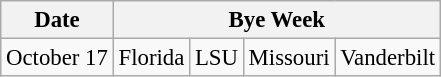<table class="wikitable" style="font-size:95%;">
<tr>
<th>Date</th>
<th colspan="4">Bye Week</th>
</tr>
<tr>
<td>October 17</td>
<td>Florida</td>
<td>LSU</td>
<td>Missouri</td>
<td>Vanderbilt</td>
</tr>
</table>
